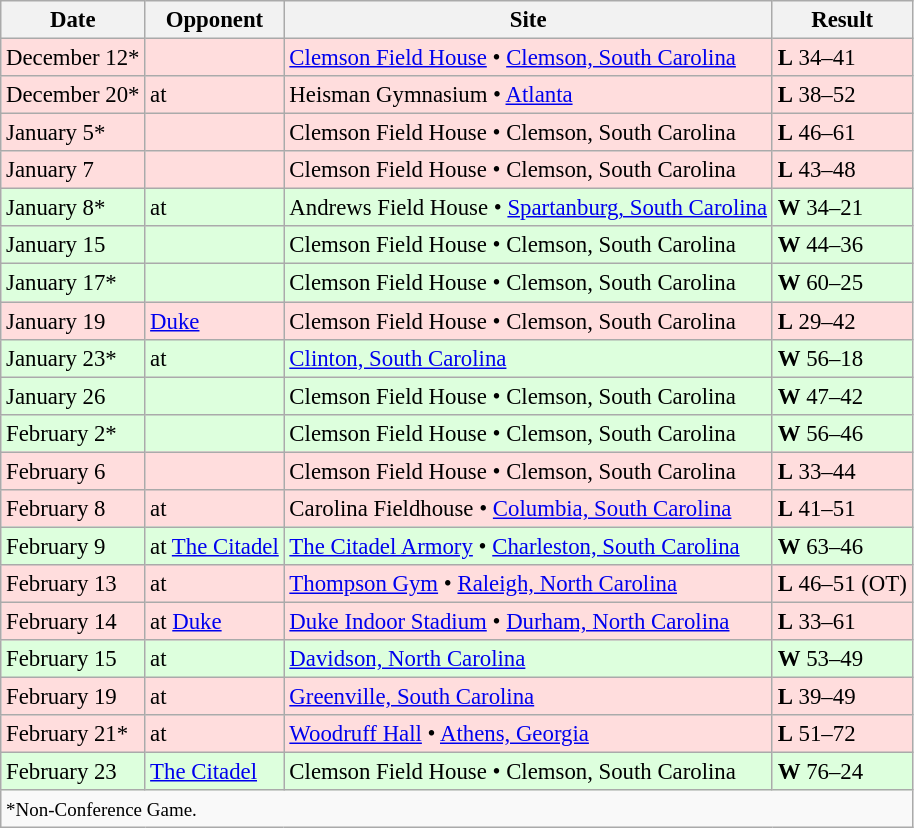<table class="wikitable" style="font-size:95%;">
<tr>
<th>Date</th>
<th>Opponent</th>
<th>Site</th>
<th>Result</th>
</tr>
<tr style="background: #ffdddd;">
<td>December 12*</td>
<td></td>
<td><a href='#'>Clemson Field House</a> • <a href='#'>Clemson, South Carolina</a></td>
<td><strong>L</strong> 34–41</td>
</tr>
<tr style="background: #ffdddd;">
<td>December 20*</td>
<td>at </td>
<td>Heisman Gymnasium • <a href='#'>Atlanta</a></td>
<td><strong>L</strong> 38–52</td>
</tr>
<tr style="background: #ffdddd;">
<td>January 5*</td>
<td></td>
<td>Clemson Field House • Clemson, South Carolina</td>
<td><strong>L</strong> 46–61</td>
</tr>
<tr style="background: #ffdddd;">
<td>January 7</td>
<td></td>
<td>Clemson Field House • Clemson, South Carolina</td>
<td><strong>L</strong> 43–48</td>
</tr>
<tr style="background: #ddffdd;">
<td>January 8*</td>
<td>at </td>
<td>Andrews Field House • <a href='#'>Spartanburg, South Carolina</a></td>
<td><strong>W</strong> 34–21</td>
</tr>
<tr style="background: #ddffdd;">
<td>January 15</td>
<td></td>
<td>Clemson Field House • Clemson, South Carolina</td>
<td><strong>W</strong> 44–36</td>
</tr>
<tr style="background: #ddffdd;">
<td>January 17*</td>
<td></td>
<td>Clemson Field House • Clemson, South Carolina</td>
<td><strong>W</strong> 60–25</td>
</tr>
<tr style="background: #ffdddd;">
<td>January 19</td>
<td><a href='#'>Duke</a></td>
<td>Clemson Field House • Clemson, South Carolina</td>
<td><strong>L</strong> 29–42</td>
</tr>
<tr style="background: #ddffdd;">
<td>January 23*</td>
<td>at </td>
<td><a href='#'>Clinton, South Carolina</a></td>
<td><strong>W</strong> 56–18</td>
</tr>
<tr style="background: #ddffdd;">
<td>January 26</td>
<td></td>
<td>Clemson Field House • Clemson, South Carolina</td>
<td><strong>W</strong> 47–42</td>
</tr>
<tr style="background: #ddffdd;">
<td>February 2*</td>
<td></td>
<td>Clemson Field House • Clemson, South Carolina</td>
<td><strong>W</strong> 56–46</td>
</tr>
<tr style="background: #ffdddd;">
<td>February 6</td>
<td></td>
<td>Clemson Field House • Clemson, South Carolina</td>
<td><strong>L</strong> 33–44</td>
</tr>
<tr style="background: #ffdddd;">
<td>February 8</td>
<td>at </td>
<td>Carolina Fieldhouse • <a href='#'>Columbia, South Carolina</a></td>
<td><strong>L</strong> 41–51</td>
</tr>
<tr style="background: #ddffdd;">
<td>February 9</td>
<td>at <a href='#'>The Citadel</a></td>
<td><a href='#'>The Citadel Armory</a> • <a href='#'>Charleston, South Carolina</a></td>
<td><strong>W</strong> 63–46</td>
</tr>
<tr style="background: #ffdddd;">
<td>February 13</td>
<td>at </td>
<td><a href='#'>Thompson Gym</a> • <a href='#'>Raleigh, North Carolina</a></td>
<td><strong>L</strong> 46–51 (OT)</td>
</tr>
<tr style="background: #ffdddd;">
<td>February 14</td>
<td>at <a href='#'>Duke</a></td>
<td><a href='#'>Duke Indoor Stadium</a> • <a href='#'>Durham, North Carolina</a></td>
<td><strong>L</strong> 33–61</td>
</tr>
<tr style="background: #ddffdd;">
<td>February 15</td>
<td>at </td>
<td><a href='#'>Davidson, North Carolina</a></td>
<td><strong>W</strong> 53–49</td>
</tr>
<tr style="background: #ffdddd;">
<td>February 19</td>
<td>at </td>
<td><a href='#'>Greenville, South Carolina</a></td>
<td><strong>L</strong> 39–49</td>
</tr>
<tr style="background: #ffdddd;">
<td>February 21*</td>
<td>at </td>
<td><a href='#'>Woodruff Hall</a> • <a href='#'>Athens, Georgia</a></td>
<td><strong>L</strong> 51–72</td>
</tr>
<tr style="background: #ddffdd;">
<td>February 23</td>
<td><a href='#'>The Citadel</a></td>
<td>Clemson Field House • Clemson, South Carolina</td>
<td><strong>W</strong> 76–24</td>
</tr>
<tr style="background:#f9f9f9;">
<td colspan=4><small>*Non-Conference Game.</small></td>
</tr>
</table>
